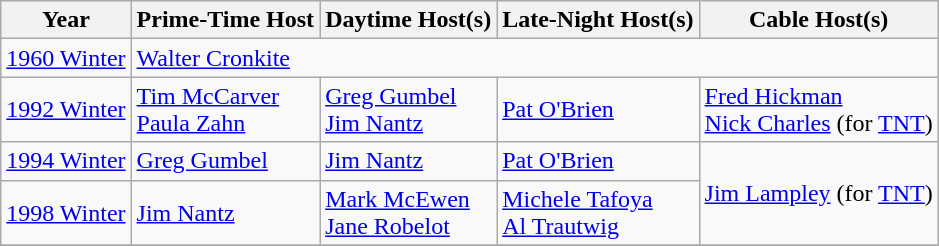<table class="wikitable">
<tr>
<th>Year</th>
<th>Prime-Time Host</th>
<th>Daytime Host(s)</th>
<th>Late-Night Host(s)</th>
<th>Cable Host(s)</th>
</tr>
<tr>
<td><a href='#'>1960 Winter</a></td>
<td colspan="4"><a href='#'>Walter Cronkite</a></td>
</tr>
<tr>
<td><a href='#'>1992 Winter</a></td>
<td><a href='#'>Tim McCarver</a><br><a href='#'>Paula Zahn</a></td>
<td><a href='#'>Greg Gumbel</a><br><a href='#'>Jim Nantz</a></td>
<td><a href='#'>Pat O'Brien</a></td>
<td><a href='#'>Fred Hickman</a><br><a href='#'>Nick Charles</a> (for <a href='#'>TNT</a>)</td>
</tr>
<tr>
<td><a href='#'>1994 Winter</a></td>
<td><a href='#'>Greg Gumbel</a></td>
<td><a href='#'>Jim Nantz</a></td>
<td><a href='#'>Pat O'Brien</a></td>
<td rowspan="2"><a href='#'>Jim Lampley</a> (for <a href='#'>TNT</a>)</td>
</tr>
<tr>
<td><a href='#'>1998 Winter</a></td>
<td><a href='#'>Jim Nantz</a></td>
<td><a href='#'>Mark McEwen</a><br><a href='#'>Jane Robelot</a></td>
<td><a href='#'>Michele Tafoya</a><br><a href='#'>Al Trautwig</a></td>
</tr>
<tr>
</tr>
</table>
